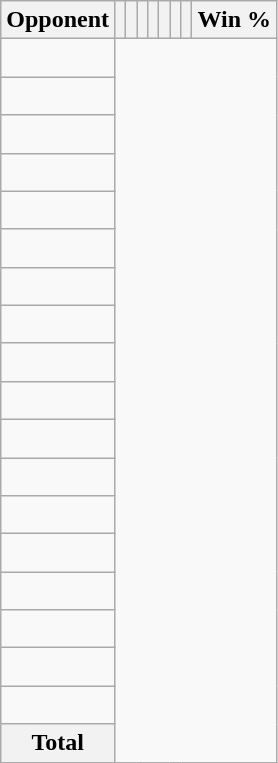<table class="wikitable sortable collapsible collapsed" style="text-align: center;">
<tr>
<th>Opponent</th>
<th></th>
<th></th>
<th></th>
<th></th>
<th></th>
<th></th>
<th></th>
<th>Win %</th>
</tr>
<tr>
<td align="left"><br></td>
</tr>
<tr>
<td align="left"><br></td>
</tr>
<tr>
<td align="left"><br></td>
</tr>
<tr>
<td align="left"><br></td>
</tr>
<tr>
<td align="left"><br></td>
</tr>
<tr>
<td align="left"><br></td>
</tr>
<tr>
<td align="left"><br></td>
</tr>
<tr>
<td align="left"><br></td>
</tr>
<tr>
<td align="left"><br></td>
</tr>
<tr>
<td align="left"><br></td>
</tr>
<tr>
<td align="left"><br></td>
</tr>
<tr>
<td align="left"><br></td>
</tr>
<tr>
<td align="left"><br></td>
</tr>
<tr>
<td align="left"><br></td>
</tr>
<tr>
<td align="left"><br></td>
</tr>
<tr>
<td align="left"><br></td>
</tr>
<tr>
<td align="left"><br></td>
</tr>
<tr>
<td align="left"><br></td>
</tr>
<tr class="sortbottom">
<th>Total<br></th>
</tr>
</table>
